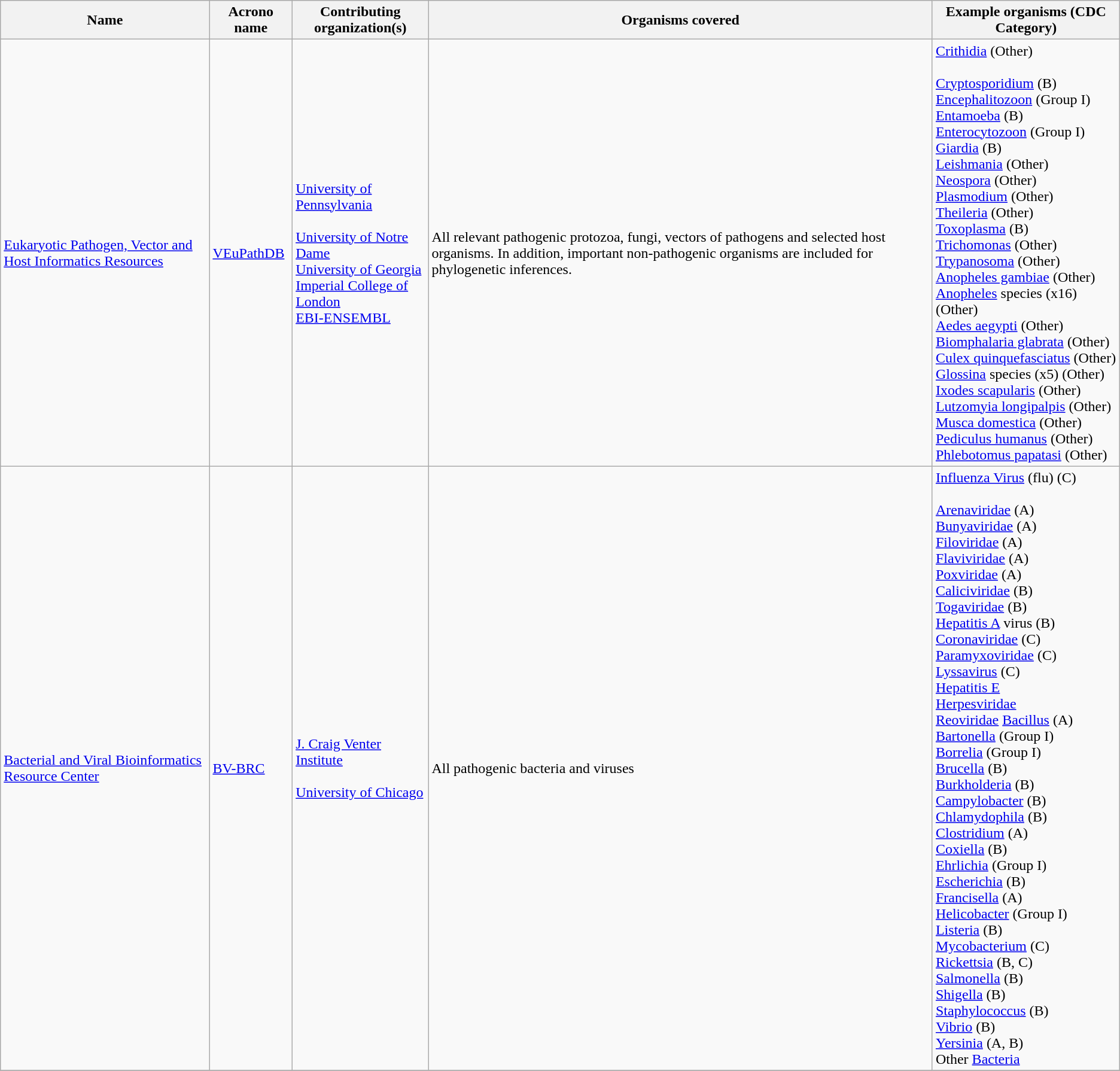<table class="wikitable">
<tr>
<th>Name</th>
<th>Acrono name</th>
<th>Contributing organization(s)</th>
<th>Organisms covered</th>
<th>Example organisms (CDC Category)</th>
</tr>
<tr>
<td><a href='#'>Eukaryotic Pathogen, Vector and Host Informatics Resources</a></td>
<td><a href='#'>VEuPathDB</a></td>
<td><a href='#'>University of Pennsylvania</a> <br><br><a href='#'>University of Notre Dame</a><br>
<a href='#'>University of Georgia</a><br>
<a href='#'>Imperial College of London</a><br>
<a href='#'>EBI-ENSEMBL</a></td>
<td>All relevant pathogenic protozoa, fungi, vectors of pathogens and selected host organisms. In addition, important non-pathogenic organisms are included for phylogenetic inferences.</td>
<td><a href='#'>Crithidia</a> (Other) <br><br><a href='#'>Cryptosporidium</a> (B) <br>
<a href='#'>Encephalitozoon</a> (Group I) <br>
<a href='#'>Entamoeba</a> (B) <br>
<a href='#'>Enterocytozoon</a> (Group I) <br>
<a href='#'>Giardia</a> (B) <br>
<a href='#'>Leishmania</a> (Other) <br>
<a href='#'>Neospora</a> (Other) <br>
<a href='#'>Plasmodium</a> (Other)<br>
<a href='#'>Theileria</a> (Other) <br>
<a href='#'>Toxoplasma</a> (B) <br>
<a href='#'>Trichomonas</a> (Other) <br>
<a href='#'>Trypanosoma</a> (Other)
<a href='#'>Anopheles gambiae</a> (Other) <br>
<a href='#'>Anopheles</a> species (x16) (Other)<br>
<a href='#'>Aedes aegypti</a> (Other)<br>
<a href='#'>Biomphalaria glabrata</a> (Other)<br>
<a href='#'>Culex quinquefasciatus</a> (Other)<br>
<a href='#'>Glossina</a> species (x5) (Other)<br>
<a href='#'>Ixodes scapularis</a> (Other)<br>
<a href='#'>Lutzomyia longipalpis</a> (Other)<br>
<a href='#'>Musca domestica</a> (Other)<br>
<a href='#'>Pediculus humanus</a> (Other)<br>
<a href='#'>Phlebotomus papatasi</a> (Other)</td>
</tr>
<tr>
<td><a href='#'>Bacterial and Viral Bioinformatics Resource Center</a></td>
<td><a href='#'>BV-BRC</a></td>
<td><a href='#'>J. Craig Venter Institute</a> <br><br><a href='#'>University of Chicago</a></td>
<td>All pathogenic bacteria and viruses</td>
<td><a href='#'>Influenza Virus</a> (flu) (C)<br><br><a href='#'>Arenaviridae</a> (A)<br>
<a href='#'>Bunyaviridae</a> (A)<br>
<a href='#'>Filoviridae</a> (A)<br>
<a href='#'>Flaviviridae</a> (A)<br>
<a href='#'>Poxviridae</a> (A)<br>
<a href='#'>Caliciviridae</a> (B)<br>
<a href='#'>Togaviridae</a> (B)<br>
<a href='#'>Hepatitis A</a> virus (B) <br>
<a href='#'>Coronaviridae</a> (C)<br>
<a href='#'>Paramyxoviridae</a> (C)<br>
<a href='#'>Lyssavirus</a> (C)<br>
<a href='#'>Hepatitis E</a><br>
<a href='#'>Herpesviridae</a><br>
<a href='#'>Reoviridae</a>
<a href='#'>Bacillus</a> (A) <br>
<a href='#'>Bartonella</a> (Group I) <br>
<a href='#'>Borrelia</a> (Group I) <br>
<a href='#'>Brucella</a> (B) <br>
<a href='#'>Burkholderia</a> (B) <br>
<a href='#'>Campylobacter</a> (B) <br>
<a href='#'>Chlamydophila</a> (B) <br>
<a href='#'>Clostridium</a> (A) <br>
<a href='#'>Coxiella</a> (B) <br>
<a href='#'>Ehrlichia</a> (Group I) <br>
<a href='#'>Escherichia</a> (B) <br>
<a href='#'>Francisella</a> (A) <br>
<a href='#'>Helicobacter</a> (Group I) <br>
<a href='#'>Listeria</a> (B) <br>
<a href='#'>Mycobacterium</a> (C) <br>
<a href='#'>Rickettsia</a> (B, C) <br>
<a href='#'>Salmonella</a> (B) <br>
<a href='#'>Shigella</a> (B) <br>
<a href='#'>Staphylococcus</a> (B) <br>
<a href='#'>Vibrio</a> (B) <br>
<a href='#'>Yersinia</a> (A, B) <br>
Other <a href='#'>Bacteria</a> <br></td>
</tr>
<tr>
</tr>
</table>
